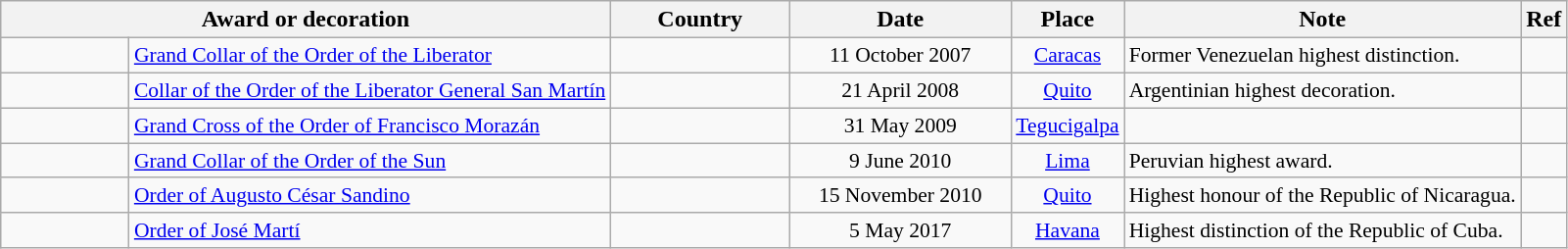<table class="wikitable" style="text-align:left;">
<tr>
<th colspan=2>Award or decoration</th>
<th>Country</th>
<th>Date</th>
<th>Place</th>
<th>Note</th>
<th>Ref</th>
</tr>
<tr>
<td style="width:80px;"></td>
<td style="font-size:90%;"><a href='#'>Grand Collar of the Order of the Liberator</a></td>
<td style="width:8em; font-size:90%;"></td>
<td style="text-align:center; width:10em; font-size:90%;">11 October 2007</td>
<td style="text-align:center; font-size:90%;"><a href='#'>Caracas</a></td>
<td style="font-size:90%;">Former Venezuelan highest distinction.</td>
<td style="font-size:90%;"></td>
</tr>
<tr>
<td style="width:80px;"></td>
<td style="font-size:90%;"><a href='#'>Collar of the Order of the Liberator General San Martín</a></td>
<td style="width:8em; font-size:90%;"></td>
<td style="text-align:center; width:10em; font-size:90%;">21 April 2008</td>
<td style="text-align:center; font-size:90%;"><a href='#'>Quito</a></td>
<td style="font-size:90%;">Argentinian highest decoration.</td>
<td style="font-size:90%;"></td>
</tr>
<tr>
<td style="width:80px;"></td>
<td style="font-size:90%;"><a href='#'>Grand Cross of the Order of Francisco Morazán</a></td>
<td style="font-size:90%;"></td>
<td style="text-align:center; font-size:90%;">31 May 2009</td>
<td style="text-align:center; font-size:90%;"><a href='#'>Tegucigalpa</a></td>
<td style="font-size:90%;"></td>
<td style="font-size:90%;"></td>
</tr>
<tr>
<td></td>
<td style="font-size:90%;"><a href='#'>Grand Collar of the Order of the Sun</a></td>
<td style="font-size:90%;"></td>
<td style="text-align:center; font-size:90%;">9 June 2010</td>
<td style="text-align:center; font-size:90%;"><a href='#'>Lima</a></td>
<td style="font-size:90%;">Peruvian highest award.</td>
<td style="font-size:90%;"></td>
</tr>
<tr>
<td style="width:80px;"></td>
<td style="font-size:90%;"><a href='#'>Order of Augusto César Sandino</a></td>
<td style="font-size:90%;"></td>
<td style="text-align:center; font-size:90%;">15 November 2010</td>
<td style="text-align:center; font-size:90%;"><a href='#'>Quito</a></td>
<td style="font-size:90%;">Highest honour of the Republic of Nicaragua.</td>
<td style="font-size:90%;"></td>
</tr>
<tr>
<td style="width:80px;"></td>
<td style="font-size:90%;"><a href='#'>Order of José Martí</a></td>
<td style="font-size:90%;"></td>
<td style="text-align:center; font-size:90%;">5 May 2017</td>
<td style="text-align:center; font-size:90%;"><a href='#'>Havana</a></td>
<td style="font-size:90%;">Highest distinction of the Republic of Cuba.</td>
<td style="font-size:90%;"></td>
</tr>
</table>
